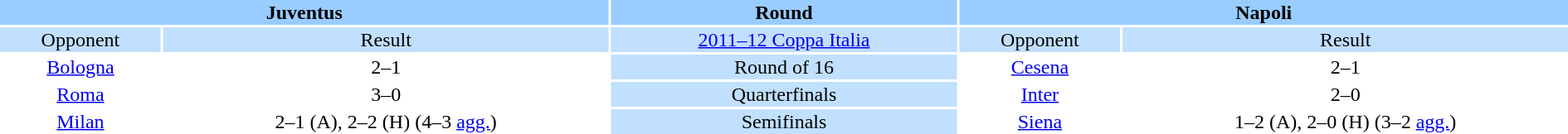<table width="100%" style="text-align:center">
<tr valign=top bgcolor=#99ccff>
<th colspan=2 style="width:1*">Juventus</th>
<th>Round</th>
<th colspan=2 style="width:1*">Napoli</th>
</tr>
<tr valign=top bgcolor=#c1e0ff>
<td>Opponent</td>
<td>Result</td>
<td bgcolor=#c1e0ff><a href='#'>2011–12 Coppa Italia</a></td>
<td>Opponent</td>
<td>Result</td>
</tr>
<tr>
<td><a href='#'>Bologna</a></td>
<td>2–1 </td>
<td bgcolor=#c1e0ff>Round of 16</td>
<td><a href='#'>Cesena</a></td>
<td>2–1</td>
</tr>
<tr>
<td><a href='#'>Roma</a></td>
<td>3–0</td>
<td bgcolor=#c1e0ff>Quarterfinals</td>
<td><a href='#'>Inter</a></td>
<td>2–0</td>
</tr>
<tr>
<td><a href='#'>Milan</a></td>
<td>2–1 (A), 2–2  (H) (4–3 <a href='#'>agg.</a>)</td>
<td bgcolor=#c1e0ff>Semifinals</td>
<td><a href='#'>Siena</a></td>
<td>1–2 (A), 2–0 (H) (3–2 <a href='#'>agg.</a>)</td>
</tr>
</table>
